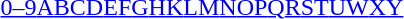<table id="toc" class="toc" summary="Class">
<tr>
<th></th>
</tr>
<tr>
<td style="text-align:center;"><a href='#'>0–9</a><a href='#'>A</a><a href='#'>B</a><a href='#'>C</a><a href='#'>D</a><a href='#'>E</a><a href='#'>F</a><a href='#'>G</a><a href='#'>H</a><a href='#'>K</a><a href='#'>L</a><a href='#'>M</a><a href='#'>N</a><a href='#'>O</a><a href='#'>P</a><a href='#'>Q</a><a href='#'>R</a><a href='#'>S</a><a href='#'>T</a><a href='#'>U</a><a href='#'>W</a><a href='#'>X</a><a href='#'>Y</a></td>
</tr>
</table>
